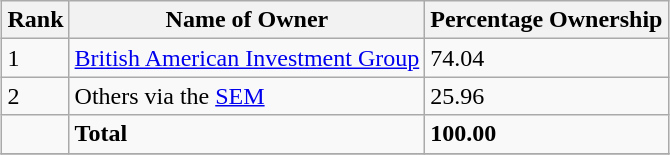<table class="wikitable sortable" style="margin-left:auto;margin-right:auto">
<tr>
<th style="width:2em;">Rank</th>
<th>Name of Owner</th>
<th>Percentage Ownership</th>
</tr>
<tr>
<td>1</td>
<td><a href='#'>British American Investment Group</a></td>
<td>74.04</td>
</tr>
<tr>
<td>2</td>
<td>Others via the <a href='#'>SEM</a></td>
<td>25.96</td>
</tr>
<tr>
<td></td>
<td><strong>Total</strong></td>
<td><strong>100.00</strong></td>
</tr>
<tr>
</tr>
</table>
